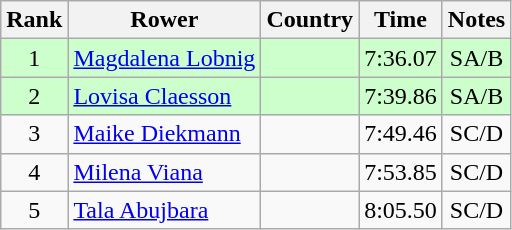<table class="wikitable" style="text-align:center">
<tr>
<th>Rank</th>
<th>Rower</th>
<th>Country</th>
<th>Time</th>
<th>Notes</th>
</tr>
<tr bgcolor=ccffcc>
<td>1</td>
<td align="left"><a href='#'>Magdalena Lobnig</a></td>
<td align="left"></td>
<td>7:36.07</td>
<td>SA/B</td>
</tr>
<tr bgcolor=ccffcc>
<td>2</td>
<td align="left"><a href='#'>Lovisa Claesson</a></td>
<td align="left"></td>
<td>7:39.86</td>
<td>SA/B</td>
</tr>
<tr>
<td>3</td>
<td align="left"><a href='#'>Maike Diekmann</a></td>
<td align="left"></td>
<td>7:49.46</td>
<td>SC/D</td>
</tr>
<tr>
<td>4</td>
<td align="left"><a href='#'>Milena Viana</a></td>
<td align="left"></td>
<td>7:53.85</td>
<td>SC/D</td>
</tr>
<tr>
<td>5</td>
<td align="left"><a href='#'>Tala Abujbara</a></td>
<td align="left"></td>
<td>8:05.50</td>
<td>SC/D</td>
</tr>
</table>
